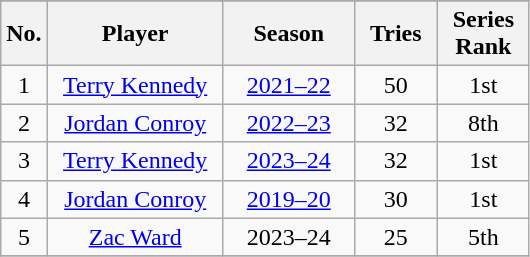<table class="wikitable sortable" style="text-align: center;">
<tr>
</tr>
<tr>
<th>No.</th>
<th width=110>Player</th>
<th width=80>Season</th>
<th width=48>Tries</th>
<th width=54>Series <br> Rank</th>
</tr>
<tr>
<td align=center>1</td>
<td><a href='#'>Terry Kennedy</a></td>
<td><a href='#'>2021–22</a></td>
<td align=center>50</td>
<td>1st</td>
</tr>
<tr>
<td align=center>2</td>
<td><a href='#'>Jordan Conroy</a></td>
<td><a href='#'>2022–23</a></td>
<td>32</td>
<td>8th</td>
</tr>
<tr>
<td align=center>3</td>
<td><a href='#'>Terry Kennedy</a></td>
<td><a href='#'>2023–24</a></td>
<td align=center>32</td>
<td>1st</td>
</tr>
<tr>
<td align=center>4</td>
<td><a href='#'>Jordan Conroy</a></td>
<td><a href='#'>2019–20</a></td>
<td align=center>30</td>
<td>1st</td>
</tr>
<tr>
<td align=center>5</td>
<td><a href='#'>Zac Ward</a></td>
<td>2023–24</td>
<td>25</td>
<td>5th</td>
</tr>
<tr>
</tr>
</table>
